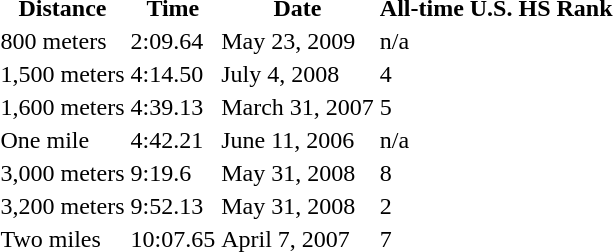<table class=wikitable|style="text-align:center">
<tr>
<th>Distance</th>
<th>Time</th>
<th>Date</th>
<th>All-time U.S. HS Rank</th>
</tr>
<tr>
<td>800 meters</td>
<td>2:09.64</td>
<td>May 23, 2009</td>
<td>n/a</td>
</tr>
<tr>
<td>1,500 meters</td>
<td>4:14.50</td>
<td>July 4, 2008</td>
<td>4</td>
</tr>
<tr>
<td>1,600 meters</td>
<td>4:39.13</td>
<td>March 31, 2007</td>
<td>5</td>
</tr>
<tr>
<td>One mile</td>
<td>4:42.21</td>
<td>June 11, 2006</td>
<td>n/a</td>
</tr>
<tr>
<td>3,000 meters</td>
<td>9:19.6</td>
<td>May 31, 2008</td>
<td>8</td>
</tr>
<tr>
<td>3,200 meters</td>
<td>9:52.13</td>
<td>May 31, 2008</td>
<td>2</td>
</tr>
<tr>
<td>Two miles</td>
<td>10:07.65</td>
<td>April 7, 2007</td>
<td>7</td>
</tr>
</table>
